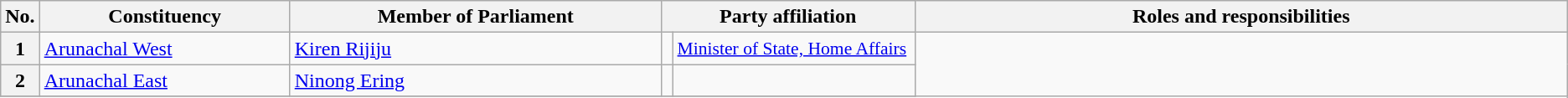<table class="wikitable">
<tr style="text-align:center;">
<th>No.</th>
<th style="width:12em">Constituency</th>
<th style="width:18em">Member of Parliament</th>
<th colspan="2" style="width:18em">Party affiliation</th>
<th style="width:32em">Roles and responsibilities</th>
</tr>
<tr>
<th>1</th>
<td><a href='#'>Arunachal West</a></td>
<td><a href='#'>Kiren Rijiju</a></td>
<td></td>
<td style="font-size:90%"><a href='#'>Minister of State, Home Affairs</a></td>
</tr>
<tr>
<th>2</th>
<td><a href='#'>Arunachal East</a></td>
<td><a href='#'>Ninong Ering</a></td>
<td></td>
<td></td>
</tr>
<tr>
</tr>
</table>
